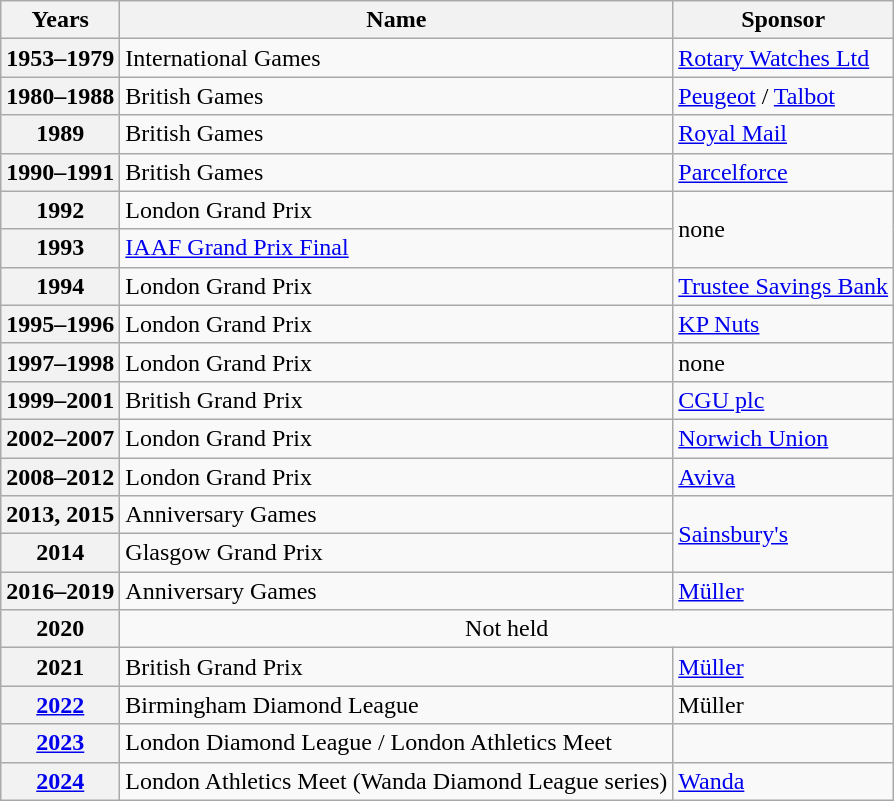<table class="wikitable plainrowheaders">
<tr>
<th scope="col">Years</th>
<th scope="col">Name</th>
<th scope="col">Sponsor</th>
</tr>
<tr>
<th scope="row">1953–1979</th>
<td>International Games</td>
<td><a href='#'>Rotary Watches Ltd</a></td>
</tr>
<tr>
<th scope="row">1980–1988</th>
<td>British Games</td>
<td><a href='#'>Peugeot</a> / <a href='#'>Talbot</a></td>
</tr>
<tr>
<th scope="row">1989</th>
<td>British Games</td>
<td><a href='#'>Royal Mail</a></td>
</tr>
<tr>
<th scope="row">1990–1991</th>
<td>British Games</td>
<td><a href='#'>Parcelforce</a></td>
</tr>
<tr>
<th scope="row">1992</th>
<td>London Grand Prix</td>
<td rowspan=2>none</td>
</tr>
<tr>
<th scope="row">1993</th>
<td><a href='#'>IAAF Grand Prix Final</a></td>
</tr>
<tr>
<th scope="row">1994</th>
<td>London Grand Prix</td>
<td><a href='#'>Trustee Savings Bank</a></td>
</tr>
<tr>
<th scope="row">1995–1996</th>
<td>London Grand Prix</td>
<td><a href='#'>KP Nuts</a></td>
</tr>
<tr>
<th scope="row">1997–1998</th>
<td>London Grand Prix</td>
<td>none</td>
</tr>
<tr>
<th scope="row">1999–2001</th>
<td>British Grand Prix</td>
<td><a href='#'>CGU plc</a></td>
</tr>
<tr>
<th scope="row">2002–2007</th>
<td>London Grand Prix</td>
<td><a href='#'>Norwich Union</a></td>
</tr>
<tr>
<th scope="row">2008–2012</th>
<td>London Grand Prix</td>
<td><a href='#'>Aviva</a></td>
</tr>
<tr>
<th scope="row">2013, 2015</th>
<td>Anniversary Games</td>
<td rowspan="2"><a href='#'>Sainsbury's</a></td>
</tr>
<tr>
<th scope="row">2014</th>
<td>Glasgow Grand Prix</td>
</tr>
<tr>
<th scope="row">2016–2019</th>
<td>Anniversary Games</td>
<td><a href='#'>Müller</a></td>
</tr>
<tr>
<th scope="row">2020</th>
<td align="center" colspan="2">Not held</td>
</tr>
<tr>
<th scope="row">2021</th>
<td>British Grand Prix</td>
<td><a href='#'>Müller</a></td>
</tr>
<tr>
<th scope="row"><a href='#'>2022</a></th>
<td>Birmingham Diamond League</td>
<td>Müller</td>
</tr>
<tr>
<th scope="row"><a href='#'>2023</a></th>
<td>London Diamond League / London Athletics Meet</td>
<td></td>
</tr>
<tr>
<th scope="row"><a href='#'>2024</a></th>
<td>London Athletics Meet (Wanda Diamond League series)</td>
<td><a href='#'>Wanda</a></td>
</tr>
</table>
